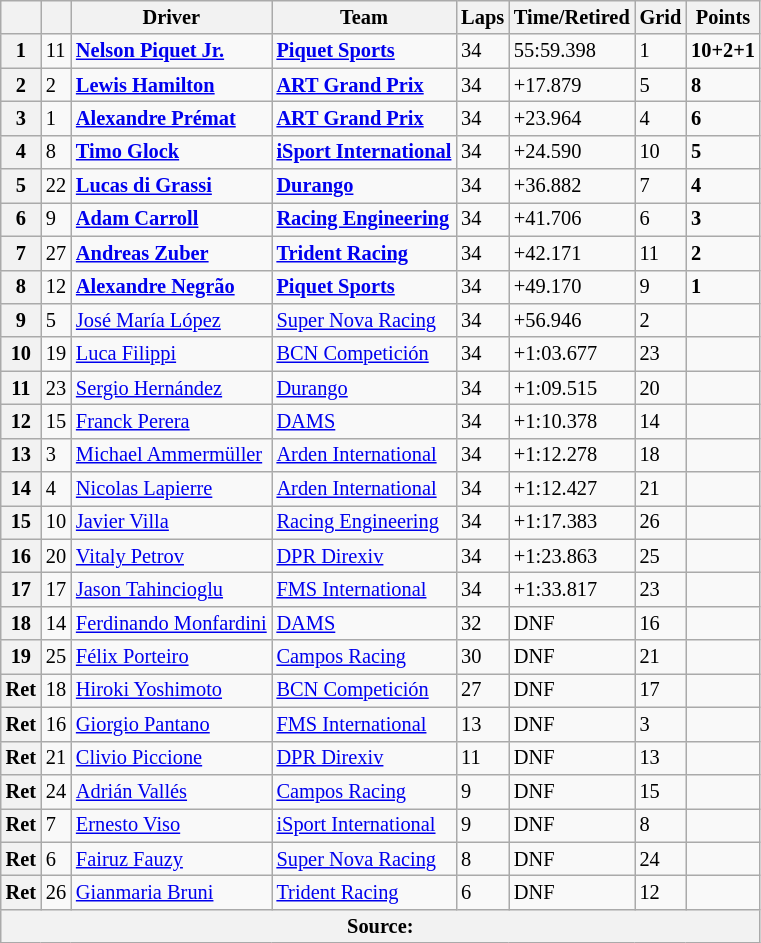<table class="wikitable" style="font-size:85%">
<tr>
<th></th>
<th></th>
<th>Driver</th>
<th>Team</th>
<th>Laps</th>
<th>Time/Retired</th>
<th>Grid</th>
<th>Points</th>
</tr>
<tr>
<th>1</th>
<td>11</td>
<td> <strong><a href='#'>Nelson Piquet Jr.</a></strong></td>
<td><strong><a href='#'>Piquet Sports</a></strong></td>
<td>34</td>
<td>55:59.398</td>
<td>1</td>
<td><strong>10+2+1</strong></td>
</tr>
<tr>
<th>2</th>
<td>2</td>
<td> <strong><a href='#'>Lewis Hamilton</a></strong></td>
<td><strong><a href='#'>ART Grand Prix</a></strong></td>
<td>34</td>
<td>+17.879</td>
<td>5</td>
<td><strong>8</strong></td>
</tr>
<tr>
<th>3</th>
<td>1</td>
<td> <strong><a href='#'>Alexandre Prémat</a></strong></td>
<td><strong><a href='#'>ART Grand Prix</a></strong></td>
<td>34</td>
<td>+23.964</td>
<td>4</td>
<td><strong>6</strong></td>
</tr>
<tr>
<th>4</th>
<td>8</td>
<td> <strong><a href='#'>Timo Glock</a></strong></td>
<td><strong><a href='#'>iSport International</a></strong></td>
<td>34</td>
<td>+24.590</td>
<td>10</td>
<td><strong>5</strong></td>
</tr>
<tr>
<th>5</th>
<td>22</td>
<td> <strong><a href='#'>Lucas di Grassi</a></strong></td>
<td><strong><a href='#'>Durango</a></strong></td>
<td>34</td>
<td>+36.882</td>
<td>7</td>
<td><strong>4</strong></td>
</tr>
<tr>
<th>6</th>
<td>9</td>
<td> <strong><a href='#'>Adam Carroll</a></strong></td>
<td><strong><a href='#'>Racing Engineering</a></strong></td>
<td>34</td>
<td>+41.706</td>
<td>6</td>
<td><strong>3</strong></td>
</tr>
<tr>
<th>7</th>
<td>27</td>
<td> <strong><a href='#'>Andreas Zuber</a></strong></td>
<td><strong><a href='#'>Trident Racing</a></strong></td>
<td>34</td>
<td>+42.171</td>
<td>11</td>
<td><strong>2</strong></td>
</tr>
<tr>
<th>8</th>
<td>12</td>
<td> <strong><a href='#'>Alexandre Negrão</a></strong></td>
<td><strong><a href='#'>Piquet Sports</a></strong></td>
<td>34</td>
<td>+49.170</td>
<td>9</td>
<td><strong>1</strong></td>
</tr>
<tr>
<th>9</th>
<td>5</td>
<td> <a href='#'>José María López</a></td>
<td><a href='#'>Super Nova Racing</a></td>
<td>34</td>
<td>+56.946</td>
<td>2</td>
<td></td>
</tr>
<tr>
<th>10</th>
<td>19</td>
<td> <a href='#'>Luca Filippi</a></td>
<td><a href='#'>BCN Competición</a></td>
<td>34</td>
<td>+1:03.677</td>
<td>23</td>
<td></td>
</tr>
<tr>
<th>11</th>
<td>23</td>
<td> <a href='#'>Sergio Hernández</a></td>
<td><a href='#'>Durango</a></td>
<td>34</td>
<td>+1:09.515</td>
<td>20</td>
<td></td>
</tr>
<tr>
<th>12</th>
<td>15</td>
<td> <a href='#'>Franck Perera</a></td>
<td><a href='#'>DAMS</a></td>
<td>34</td>
<td>+1:10.378</td>
<td>14</td>
<td></td>
</tr>
<tr>
<th>13</th>
<td>3</td>
<td> <a href='#'>Michael Ammermüller</a></td>
<td><a href='#'>Arden International</a></td>
<td>34</td>
<td>+1:12.278</td>
<td>18</td>
<td></td>
</tr>
<tr>
<th>14</th>
<td>4</td>
<td> <a href='#'>Nicolas Lapierre</a></td>
<td><a href='#'>Arden International</a></td>
<td>34</td>
<td>+1:12.427</td>
<td>21</td>
<td></td>
</tr>
<tr>
<th>15</th>
<td>10</td>
<td> <a href='#'>Javier Villa</a></td>
<td><a href='#'>Racing Engineering</a></td>
<td>34</td>
<td>+1:17.383</td>
<td>26</td>
<td></td>
</tr>
<tr>
<th>16</th>
<td>20</td>
<td> <a href='#'>Vitaly Petrov</a></td>
<td><a href='#'>DPR Direxiv</a></td>
<td>34</td>
<td>+1:23.863</td>
<td>25</td>
<td></td>
</tr>
<tr>
<th>17</th>
<td>17</td>
<td> <a href='#'>Jason Tahincioglu</a></td>
<td><a href='#'>FMS International</a></td>
<td>34</td>
<td>+1:33.817</td>
<td>23</td>
<td></td>
</tr>
<tr>
<th>18</th>
<td>14</td>
<td> <a href='#'>Ferdinando Monfardini</a></td>
<td><a href='#'>DAMS</a></td>
<td>32</td>
<td>DNF</td>
<td>16</td>
<td></td>
</tr>
<tr>
<th>19</th>
<td>25</td>
<td> <a href='#'>Félix Porteiro</a></td>
<td><a href='#'>Campos Racing</a></td>
<td>30</td>
<td>DNF</td>
<td>21</td>
<td></td>
</tr>
<tr>
<th>Ret</th>
<td>18</td>
<td> <a href='#'>Hiroki Yoshimoto</a></td>
<td><a href='#'>BCN Competición</a></td>
<td>27</td>
<td>DNF</td>
<td>17</td>
<td></td>
</tr>
<tr>
<th>Ret</th>
<td>16</td>
<td> <a href='#'>Giorgio Pantano</a></td>
<td><a href='#'>FMS International</a></td>
<td>13</td>
<td>DNF</td>
<td>3</td>
<td></td>
</tr>
<tr>
<th>Ret</th>
<td>21</td>
<td> <a href='#'>Clivio Piccione</a></td>
<td><a href='#'>DPR Direxiv</a></td>
<td>11</td>
<td>DNF</td>
<td>13</td>
<td></td>
</tr>
<tr>
<th>Ret</th>
<td>24</td>
<td> <a href='#'>Adrián Vallés</a></td>
<td><a href='#'>Campos Racing</a></td>
<td>9</td>
<td>DNF</td>
<td>15</td>
<td></td>
</tr>
<tr>
<th>Ret</th>
<td>7</td>
<td> <a href='#'>Ernesto Viso</a></td>
<td><a href='#'>iSport International</a></td>
<td>9</td>
<td>DNF</td>
<td>8</td>
<td></td>
</tr>
<tr>
<th>Ret</th>
<td>6</td>
<td> <a href='#'>Fairuz Fauzy</a></td>
<td><a href='#'>Super Nova Racing</a></td>
<td>8</td>
<td>DNF</td>
<td>24</td>
<td></td>
</tr>
<tr>
<th>Ret</th>
<td>26</td>
<td> <a href='#'>Gianmaria Bruni</a></td>
<td><a href='#'>Trident Racing</a></td>
<td>6</td>
<td>DNF</td>
<td>12</td>
<td></td>
</tr>
<tr>
<th colspan="8">Source:</th>
</tr>
</table>
